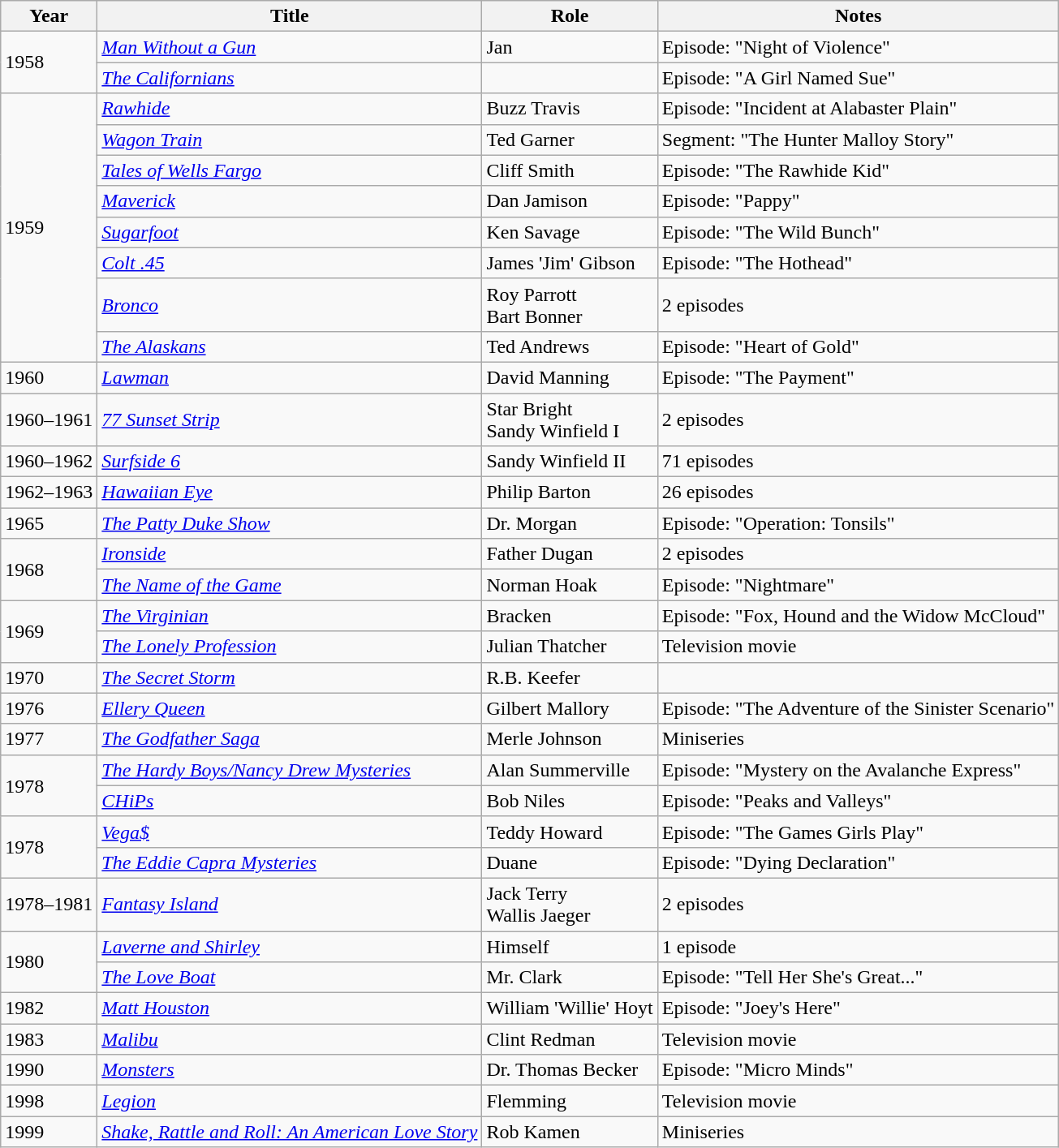<table class="wikitable sortable">
<tr>
<th>Year</th>
<th>Title</th>
<th>Role</th>
<th class="unsortable">Notes</th>
</tr>
<tr>
<td rowspan="2">1958</td>
<td><em><a href='#'>Man Without a Gun</a></em></td>
<td>Jan</td>
<td>Episode: "Night of Violence"</td>
</tr>
<tr>
<td><em><a href='#'>The Californians</a></em></td>
<td></td>
<td>Episode: "A Girl Named Sue"</td>
</tr>
<tr>
<td rowspan="8">1959</td>
<td><em><a href='#'>Rawhide</a></em></td>
<td>Buzz Travis</td>
<td>Episode: "Incident at Alabaster Plain"</td>
</tr>
<tr>
<td><em><a href='#'>Wagon Train</a></em></td>
<td>Ted Garner</td>
<td>Segment: "The Hunter Malloy Story"</td>
</tr>
<tr>
<td><em><a href='#'>Tales of Wells Fargo</a></em></td>
<td>Cliff Smith</td>
<td>Episode: "The Rawhide Kid"</td>
</tr>
<tr>
<td><em><a href='#'>Maverick</a></em></td>
<td>Dan Jamison</td>
<td>Episode: "Pappy"</td>
</tr>
<tr>
<td><em><a href='#'>Sugarfoot</a></em></td>
<td>Ken Savage</td>
<td>Episode: "The Wild Bunch"</td>
</tr>
<tr>
<td><em><a href='#'>Colt .45</a></em></td>
<td>James 'Jim' Gibson</td>
<td>Episode: "The Hothead"</td>
</tr>
<tr>
<td><em><a href='#'>Bronco</a></em></td>
<td>Roy Parrott<br>Bart Bonner</td>
<td>2 episodes</td>
</tr>
<tr>
<td><em><a href='#'>The Alaskans</a></em></td>
<td>Ted Andrews</td>
<td>Episode: "Heart of Gold"</td>
</tr>
<tr>
<td>1960</td>
<td><em><a href='#'>Lawman</a></em></td>
<td>David Manning</td>
<td>Episode: "The Payment"</td>
</tr>
<tr>
<td>1960–1961</td>
<td><em><a href='#'>77 Sunset Strip</a></em></td>
<td>Star Bright<br>Sandy Winfield I</td>
<td>2 episodes</td>
</tr>
<tr>
<td>1960–1962</td>
<td><em><a href='#'>Surfside 6</a></em></td>
<td>Sandy Winfield II</td>
<td>71 episodes</td>
</tr>
<tr>
<td>1962–1963</td>
<td><em><a href='#'>Hawaiian Eye</a></em></td>
<td>Philip Barton</td>
<td>26 episodes</td>
</tr>
<tr>
<td>1965</td>
<td><em><a href='#'>The Patty Duke Show</a></em></td>
<td>Dr. Morgan</td>
<td>Episode: "Operation: Tonsils"</td>
</tr>
<tr>
<td rowspan="2">1968</td>
<td><em><a href='#'>Ironside</a></em></td>
<td>Father Dugan</td>
<td>2 episodes</td>
</tr>
<tr>
<td><em><a href='#'>The Name of the Game</a></em></td>
<td>Norman Hoak</td>
<td>Episode: "Nightmare"</td>
</tr>
<tr>
<td rowspan="2">1969</td>
<td><em><a href='#'>The Virginian</a></em></td>
<td>Bracken</td>
<td>Episode: "Fox, Hound and the Widow McCloud"</td>
</tr>
<tr>
<td><em><a href='#'>The Lonely Profession</a></em></td>
<td>Julian Thatcher</td>
<td>Television movie</td>
</tr>
<tr>
<td>1970</td>
<td><em><a href='#'>The Secret Storm</a></em></td>
<td>R.B. Keefer</td>
<td></td>
</tr>
<tr>
<td>1976</td>
<td><em><a href='#'>Ellery Queen</a></em></td>
<td>Gilbert Mallory</td>
<td>Episode: "The Adventure of the Sinister Scenario"</td>
</tr>
<tr>
<td>1977</td>
<td><em><a href='#'>The Godfather Saga</a></em></td>
<td>Merle Johnson</td>
<td>Miniseries</td>
</tr>
<tr>
<td rowspan="2">1978</td>
<td><em><a href='#'>The Hardy Boys/Nancy Drew Mysteries</a></em></td>
<td>Alan Summerville</td>
<td>Episode: "Mystery on the Avalanche Express"</td>
</tr>
<tr>
<td><em><a href='#'>CHiPs</a></em></td>
<td>Bob Niles</td>
<td>Episode: "Peaks and Valleys"</td>
</tr>
<tr>
<td rowspan="2">1978</td>
<td><em><a href='#'>Vega$</a></em></td>
<td>Teddy Howard</td>
<td>Episode: "The Games Girls Play"</td>
</tr>
<tr>
<td><em><a href='#'>The Eddie Capra Mysteries</a></em></td>
<td>Duane</td>
<td>Episode: "Dying Declaration"</td>
</tr>
<tr>
<td>1978–1981</td>
<td><em><a href='#'>Fantasy Island</a></em></td>
<td>Jack Terry<br>Wallis Jaeger</td>
<td>2 episodes</td>
</tr>
<tr>
<td rowspan="2">1980</td>
<td><em><a href='#'>Laverne and Shirley</a></em></td>
<td>Himself</td>
<td>1 episode</td>
</tr>
<tr>
<td><em><a href='#'>The Love Boat</a></em></td>
<td>Mr. Clark</td>
<td>Episode: "Tell Her She's Great..."</td>
</tr>
<tr>
<td>1982</td>
<td><em><a href='#'>Matt Houston</a></em></td>
<td>William 'Willie' Hoyt</td>
<td>Episode: "Joey's Here"</td>
</tr>
<tr>
<td>1983</td>
<td><em><a href='#'>Malibu</a></em></td>
<td>Clint Redman</td>
<td>Television movie</td>
</tr>
<tr>
<td>1990</td>
<td><em><a href='#'>Monsters</a></em></td>
<td>Dr. Thomas Becker</td>
<td>Episode: "Micro Minds"</td>
</tr>
<tr>
<td>1998</td>
<td><em><a href='#'>Legion</a></em></td>
<td>Flemming</td>
<td>Television movie</td>
</tr>
<tr>
<td>1999</td>
<td><em><a href='#'>Shake, Rattle and Roll: An American Love Story</a></em></td>
<td>Rob Kamen</td>
<td>Miniseries</td>
</tr>
</table>
